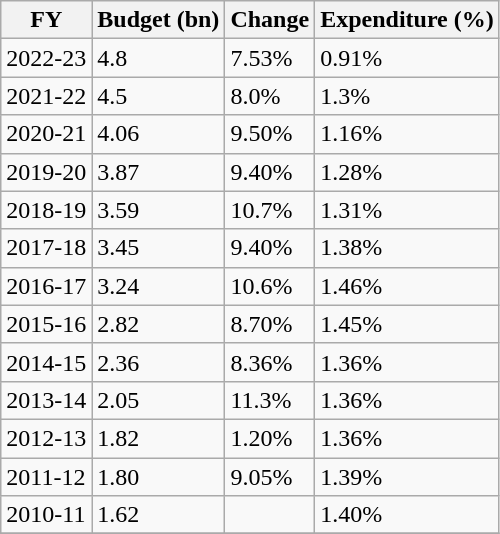<table class="wikitable">
<tr>
<th>FY</th>
<th>Budget (bn)</th>
<th>Change</th>
<th>Expenditure (%)</th>
</tr>
<tr>
<td>2022-23</td>
<td>4.8</td>
<td>7.53%</td>
<td>0.91%</td>
</tr>
<tr>
<td>2021-22</td>
<td>4.5</td>
<td>8.0%</td>
<td>1.3%</td>
</tr>
<tr>
<td>2020-21</td>
<td>4.06</td>
<td>9.50%</td>
<td>1.16%</td>
</tr>
<tr>
<td>2019-20</td>
<td>3.87</td>
<td>9.40%</td>
<td>1.28%</td>
</tr>
<tr>
<td>2018-19</td>
<td>3.59</td>
<td>10.7%</td>
<td>1.31%</td>
</tr>
<tr>
<td>2017-18</td>
<td>3.45</td>
<td>9.40%</td>
<td>1.38%</td>
</tr>
<tr>
<td>2016-17</td>
<td>3.24</td>
<td>10.6%</td>
<td>1.46%</td>
</tr>
<tr>
<td>2015-16</td>
<td>2.82</td>
<td>8.70%</td>
<td>1.45%</td>
</tr>
<tr>
<td>2014-15</td>
<td>2.36</td>
<td>8.36%</td>
<td>1.36%</td>
</tr>
<tr>
<td>2013-14</td>
<td>2.05</td>
<td>11.3%</td>
<td>1.36%</td>
</tr>
<tr>
<td>2012-13</td>
<td>1.82</td>
<td>1.20%</td>
<td>1.36%</td>
</tr>
<tr>
<td>2011-12</td>
<td>1.80</td>
<td>9.05%</td>
<td>1.39%</td>
</tr>
<tr>
<td>2010-11</td>
<td>1.62</td>
<td></td>
<td>1.40%</td>
</tr>
<tr>
</tr>
</table>
